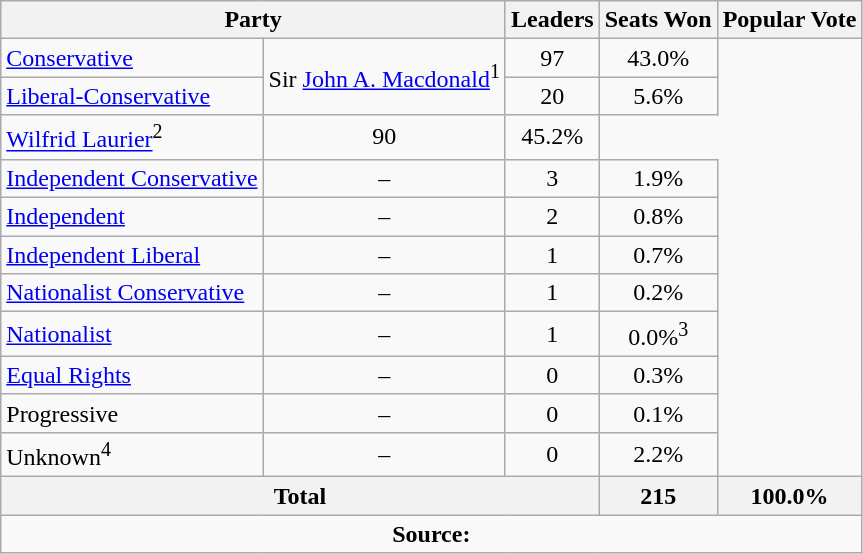<table class="wikitable">
<tr>
<th colspan="2">Party</th>
<th>Leaders</th>
<th>Seats Won</th>
<th>Popular Vote</th>
</tr>
<tr>
<td><a href='#'>Conservative</a></td>
<td rowspan=2>Sir <a href='#'>John A. Macdonald</a><sup>1</sup></td>
<td align=center>97</td>
<td align=center>43.0%</td>
</tr>
<tr>
<td><a href='#'>Liberal-Conservative</a></td>
<td align=center>20</td>
<td align=center>5.6%</td>
</tr>
<tr>
<td><a href='#'>Wilfrid Laurier</a><sup>2</sup></td>
<td align=center>90</td>
<td align=center>45.2%</td>
</tr>
<tr>
<td><a href='#'>Independent Conservative</a></td>
<td align=center>–</td>
<td align=center>3</td>
<td align=center>1.9%</td>
</tr>
<tr>
<td><a href='#'>Independent</a></td>
<td align=center>–</td>
<td align=center>2</td>
<td align=center>0.8%</td>
</tr>
<tr>
<td><a href='#'>Independent Liberal</a></td>
<td align=center>–</td>
<td align=center>1</td>
<td align=center>0.7%</td>
</tr>
<tr>
<td><a href='#'>Nationalist Conservative</a></td>
<td align=center>–</td>
<td align=center>1</td>
<td align=center>0.2%</td>
</tr>
<tr>
<td><a href='#'>Nationalist</a></td>
<td align=center>–</td>
<td align=center>1</td>
<td align=center>0.0%<sup>3</sup></td>
</tr>
<tr>
<td><a href='#'>Equal Rights</a></td>
<td align=center>–</td>
<td align=center>0</td>
<td align=center>0.3%</td>
</tr>
<tr>
<td>Progressive</td>
<td align=center>–</td>
<td align=center>0</td>
<td align=center>0.1%</td>
</tr>
<tr>
<td>Unknown<sup>4</sup></td>
<td align=center>–</td>
<td align=center>0</td>
<td align=center>2.2%</td>
</tr>
<tr>
<th colspan=3 align=left>Total</th>
<th align=right>215</th>
<th align=right>100.0%</th>
</tr>
<tr>
<td align="center" colspan=5><strong>Source:</strong>  </td>
</tr>
</table>
